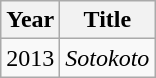<table class="wikitable">
<tr>
<th>Year</th>
<th>Title</th>
</tr>
<tr>
<td>2013</td>
<td><em>Sotokoto</em></td>
</tr>
</table>
